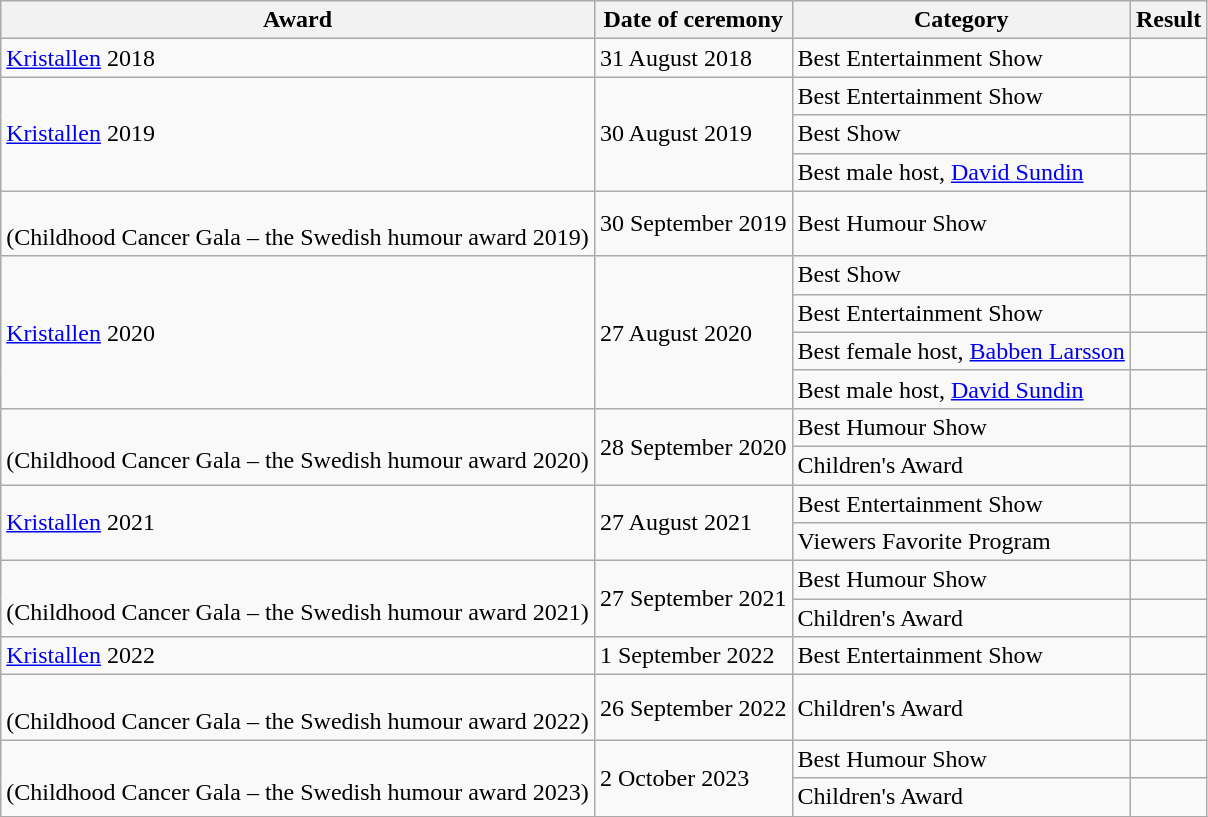<table class="wikitable">
<tr>
<th>Award</th>
<th>Date of ceremony</th>
<th>Category</th>
<th>Result</th>
</tr>
<tr>
<td><a href='#'>Kristallen</a> 2018</td>
<td>31 August 2018</td>
<td>Best Entertainment Show</td>
<td></td>
</tr>
<tr>
<td rowspan="3"><a href='#'>Kristallen</a> 2019</td>
<td rowspan="3">30 August 2019</td>
<td>Best Entertainment Show</td>
<td></td>
</tr>
<tr>
<td>Best Show</td>
<td></td>
</tr>
<tr>
<td>Best male host, <a href='#'>David Sundin</a></td>
<td></td>
</tr>
<tr>
<td><br>(Childhood Cancer Gala – the Swedish humour award 2019)</td>
<td>30 September 2019</td>
<td>Best Humour Show</td>
<td></td>
</tr>
<tr>
<td rowspan="4"><a href='#'>Kristallen</a> 2020</td>
<td rowspan="4">27 August 2020</td>
<td>Best Show</td>
<td></td>
</tr>
<tr>
<td>Best Entertainment Show</td>
<td></td>
</tr>
<tr>
<td>Best female host, <a href='#'>Babben Larsson</a></td>
<td></td>
</tr>
<tr>
<td>Best male host, <a href='#'>David Sundin</a></td>
<td></td>
</tr>
<tr>
<td rowspan="2"><br>(Childhood Cancer Gala – the Swedish humour award 2020)</td>
<td rowspan="2">28 September 2020</td>
<td>Best Humour Show</td>
<td></td>
</tr>
<tr>
<td>Children's Award</td>
<td></td>
</tr>
<tr>
<td rowspan="2"><a href='#'>Kristallen</a> 2021</td>
<td rowspan="2">27 August 2021</td>
<td>Best Entertainment Show</td>
<td></td>
</tr>
<tr>
<td>Viewers Favorite Program</td>
<td></td>
</tr>
<tr>
<td rowspan="2"><br>(Childhood Cancer Gala – the Swedish humour award 2021)</td>
<td rowspan="2">27 September 2021</td>
<td>Best Humour Show</td>
<td></td>
</tr>
<tr>
<td>Children's Award</td>
<td></td>
</tr>
<tr>
<td><a href='#'>Kristallen</a> 2022</td>
<td>1 September 2022</td>
<td>Best Entertainment Show</td>
<td></td>
</tr>
<tr>
<td><br>(Childhood Cancer Gala – the Swedish humour award 2022)</td>
<td>26 September 2022</td>
<td>Children's Award</td>
<td></td>
</tr>
<tr>
<td rowspan="2"><br>(Childhood Cancer Gala – the Swedish humour award 2023)</td>
<td rowspan="2">2 October 2023</td>
<td>Best Humour Show</td>
<td></td>
</tr>
<tr>
<td>Children's Award</td>
<td></td>
</tr>
<tr>
</tr>
</table>
